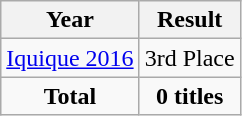<table class="wikitable" style="text-align: center;">
<tr>
<th>Year</th>
<th>Result</th>
</tr>
<tr>
<td style="text-align:left;"> <a href='#'>Iquique 2016</a></td>
<td>3rd Place</td>
</tr>
<tr>
<td><strong>Total</strong></td>
<td><strong>0 titles</strong></td>
</tr>
</table>
